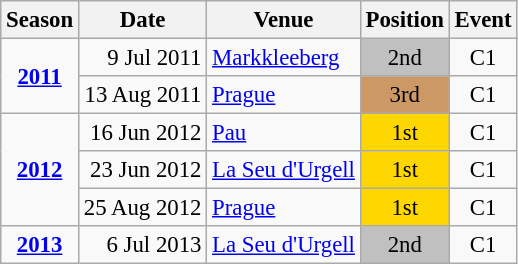<table class="wikitable" style="text-align:center; font-size:95%;">
<tr>
<th>Season</th>
<th>Date</th>
<th>Venue</th>
<th>Position</th>
<th>Event</th>
</tr>
<tr>
<td rowspan=2><strong><a href='#'>2011</a></strong></td>
<td align=right>9 Jul 2011</td>
<td align=left><a href='#'>Markkleeberg</a></td>
<td bgcolor=silver>2nd</td>
<td>C1</td>
</tr>
<tr>
<td align=right>13 Aug 2011</td>
<td align=left><a href='#'>Prague</a></td>
<td bgcolor=cc9966>3rd</td>
<td>C1</td>
</tr>
<tr>
<td rowspan=3><strong><a href='#'>2012</a></strong></td>
<td align=right>16 Jun 2012</td>
<td align=left><a href='#'>Pau</a></td>
<td bgcolor=gold>1st</td>
<td>C1</td>
</tr>
<tr>
<td align=right>23 Jun 2012</td>
<td align=left><a href='#'>La Seu d'Urgell</a></td>
<td bgcolor=gold>1st</td>
<td>C1</td>
</tr>
<tr>
<td align=right>25 Aug 2012</td>
<td align=left><a href='#'>Prague</a></td>
<td bgcolor=gold>1st</td>
<td>C1</td>
</tr>
<tr>
<td><strong><a href='#'>2013</a></strong></td>
<td align=right>6 Jul 2013</td>
<td align=left><a href='#'>La Seu d'Urgell</a></td>
<td bgcolor=silver>2nd</td>
<td>C1</td>
</tr>
</table>
